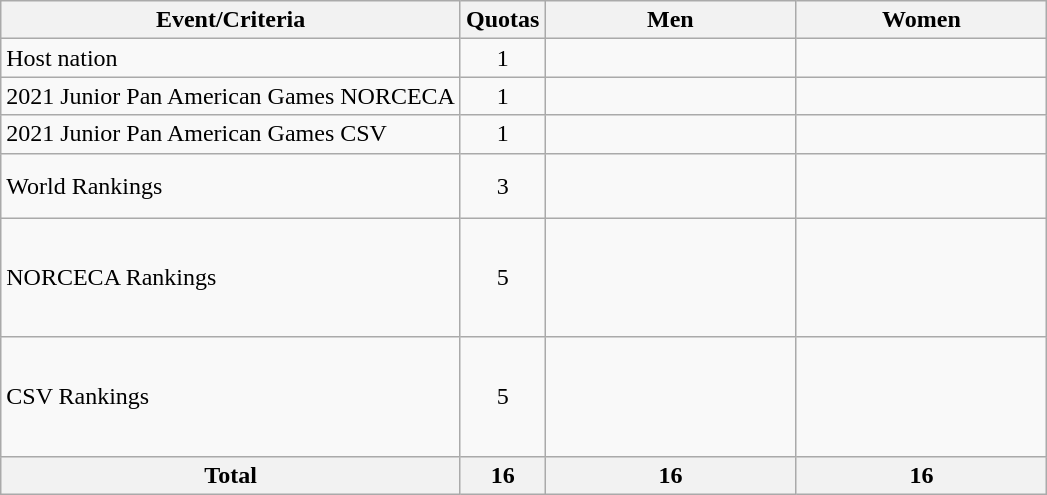<table class="wikitable">
<tr>
<th>Event/Criteria</th>
<th>Quotas</th>
<th width=160>Men</th>
<th width=160>Women</th>
</tr>
<tr>
<td>Host nation</td>
<td align=center>1</td>
<td></td>
<td></td>
</tr>
<tr>
<td>2021 Junior Pan American Games NORCECA</td>
<td align=center>1</td>
<td></td>
<td></td>
</tr>
<tr>
<td>2021 Junior Pan American Games CSV</td>
<td align=center>1</td>
<td></td>
<td></td>
</tr>
<tr>
<td>World Rankings</td>
<td align=center>3</td>
<td><br><br></td>
<td><br><br></td>
</tr>
<tr>
<td>NORCECA Rankings</td>
<td align=center>5</td>
<td><br><br><br><br></td>
<td><br><br><br><br></td>
</tr>
<tr>
<td>CSV Rankings</td>
<td align=center>5</td>
<td><br><br><br><br></td>
<td><br><br><br><br></td>
</tr>
<tr>
<th>Total</th>
<th align="center">16</th>
<th align="center">16</th>
<th align="center">16</th>
</tr>
</table>
